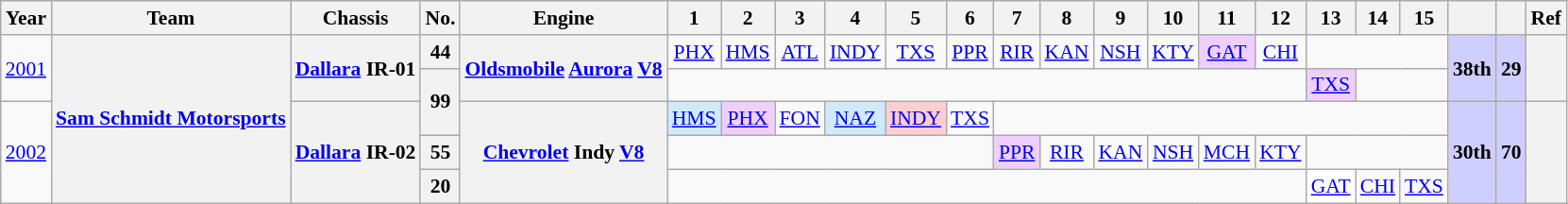<table class="wikitable" style="text-align:center; font-size:90%">
<tr>
<th>Year</th>
<th>Team</th>
<th>Chassis</th>
<th>No.</th>
<th>Engine</th>
<th>1</th>
<th>2</th>
<th>3</th>
<th>4</th>
<th>5</th>
<th>6</th>
<th>7</th>
<th>8</th>
<th>9</th>
<th>10</th>
<th>11</th>
<th>12</th>
<th>13</th>
<th>14</th>
<th>15</th>
<th></th>
<th></th>
<th>Ref</th>
</tr>
<tr>
<td rowspan=2><a href='#'>2001</a></td>
<th rowspan=5><a href='#'>Sam Schmidt Motorsports</a></th>
<th rowspan=2><a href='#'>Dallara</a> IR-01</th>
<th>44</th>
<th rowspan=2><a href='#'>Oldsmobile</a> <a href='#'>Aurora</a> <a href='#'>V8</a></th>
<td><a href='#'>PHX</a></td>
<td><a href='#'>HMS</a></td>
<td><a href='#'>ATL</a></td>
<td><a href='#'>INDY</a></td>
<td><a href='#'>TXS</a></td>
<td><a href='#'>PPR</a></td>
<td><a href='#'>RIR</a></td>
<td><a href='#'>KAN</a></td>
<td><a href='#'>NSH</a></td>
<td><a href='#'>KTY</a></td>
<td style="background:#EFCFFF;"><a href='#'>GAT</a><br></td>
<td><a href='#'>CHI</a></td>
<td colspan=3></td>
<th rowspan=2 style="background:#CFCFFF;">38th</th>
<th rowspan=2 style="background:#CFCFFF;">29</th>
<th rowspan=2></th>
</tr>
<tr>
<th rowspan=2>99</th>
<td colspan=12></td>
<td style="background:#EFCFFF;"><a href='#'>TXS</a><br></td>
</tr>
<tr>
<td rowspan=3><a href='#'>2002</a></td>
<th rowspan=3><a href='#'>Dallara</a> IR-02</th>
<th rowspan=3><a href='#'>Chevrolet</a> Indy <a href='#'>V8</a></th>
<td style="background:#CFEAFF;"><a href='#'>HMS</a><br></td>
<td style="background:#EFCFFF;"><a href='#'>PHX</a><br></td>
<td><a href='#'>FON</a></td>
<td style="background:#CFEAFF;"><a href='#'>NAZ</a><br></td>
<td style="background:#FFCFCF;"><a href='#'>INDY</a><br></td>
<td><a href='#'>TXS</a></td>
<td colspan=9></td>
<th rowspan=3 style="background:#CFCFFF;">30th</th>
<th rowspan=3 style="background:#CFCFFF;">70</th>
<th rowspan=3></th>
</tr>
<tr>
<th>55</th>
<td colspan=6></td>
<td style="background:#EFCFFF;"><a href='#'>PPR</a><br></td>
<td><a href='#'>RIR</a></td>
<td><a href='#'>KAN</a></td>
<td><a href='#'>NSH</a></td>
<td><a href='#'>MCH</a></td>
<td><a href='#'>KTY</a></td>
</tr>
<tr>
<th>20</th>
<td colspan=12></td>
<td style="background:#FFFFFF;"><a href='#'>GAT</a><br></td>
<td><a href='#'>CHI</a></td>
<td><a href='#'>TXS</a></td>
</tr>
</table>
